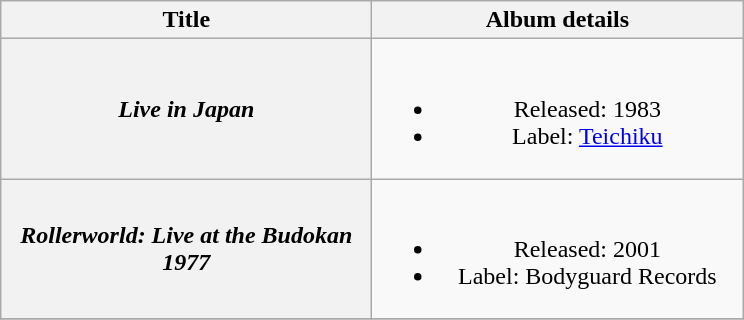<table class="wikitable plainrowheaders" style="text-align:center;">
<tr>
<th scope="col" style="width:15em;">Title</th>
<th scope="col" style="width:15em;">Album details</th>
</tr>
<tr>
<th scope="row"><em>Live in Japan</em></th>
<td><br><ul><li>Released: 1983</li><li>Label: <a href='#'>Teichiku</a></li></ul></td>
</tr>
<tr>
<th scope="row"><em>Rollerworld: Live at the Budokan 1977</em></th>
<td><br><ul><li>Released: 2001</li><li>Label: Bodyguard Records</li></ul></td>
</tr>
<tr>
</tr>
</table>
